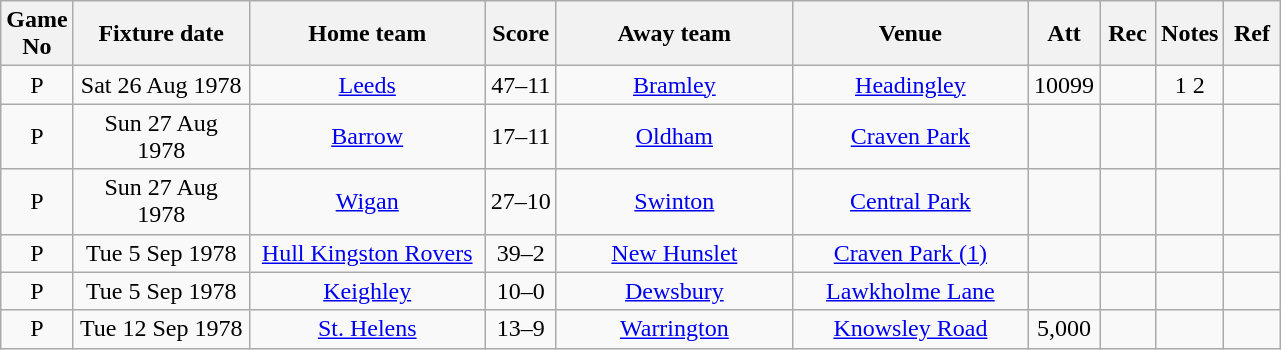<table class="wikitable" style="text-align:center;">
<tr>
<th width=20 abbr="No">Game No</th>
<th width=110 abbr="Date">Fixture date</th>
<th width=150 abbr="Home team">Home team</th>
<th width=40 abbr="Score">Score</th>
<th width=150 abbr="Away team">Away team</th>
<th width=150 abbr="Venue">Venue</th>
<th width=30 abbr="Att">Att</th>
<th width=30 abbr="Rec">Rec</th>
<th width=20 abbr="Notes">Notes</th>
<th width=30 abbr="Ref">Ref</th>
</tr>
<tr>
<td>P</td>
<td>Sat 26 Aug 1978</td>
<td><a href='#'>Leeds</a></td>
<td>47–11</td>
<td><a href='#'>Bramley</a></td>
<td><a href='#'>Headingley</a></td>
<td>10099</td>
<td></td>
<td>1 2</td>
<td></td>
</tr>
<tr>
<td>P</td>
<td>Sun 27 Aug 1978</td>
<td><a href='#'>Barrow</a></td>
<td>17–11</td>
<td><a href='#'>Oldham</a></td>
<td><a href='#'>Craven Park</a></td>
<td></td>
<td></td>
<td></td>
<td></td>
</tr>
<tr>
<td>P</td>
<td>Sun 27 Aug 1978</td>
<td><a href='#'>Wigan</a></td>
<td>27–10</td>
<td><a href='#'>Swinton</a></td>
<td><a href='#'>Central Park</a></td>
<td></td>
<td></td>
<td></td>
<td></td>
</tr>
<tr>
<td>P</td>
<td>Tue 5 Sep 1978</td>
<td><a href='#'>Hull Kingston Rovers</a></td>
<td>39–2</td>
<td><a href='#'>New Hunslet</a></td>
<td><a href='#'>Craven Park (1)</a></td>
<td></td>
<td></td>
<td></td>
<td></td>
</tr>
<tr>
<td>P</td>
<td>Tue 5 Sep 1978</td>
<td><a href='#'>Keighley</a></td>
<td>10–0</td>
<td><a href='#'>Dewsbury</a></td>
<td><a href='#'>Lawkholme Lane</a></td>
<td></td>
<td></td>
<td></td>
<td></td>
</tr>
<tr>
<td>P</td>
<td>Tue 12 Sep 1978</td>
<td><a href='#'>St. Helens</a></td>
<td>13–9</td>
<td><a href='#'>Warrington</a></td>
<td><a href='#'>Knowsley Road</a></td>
<td>5,000</td>
<td></td>
<td></td>
<td></td>
</tr>
</table>
